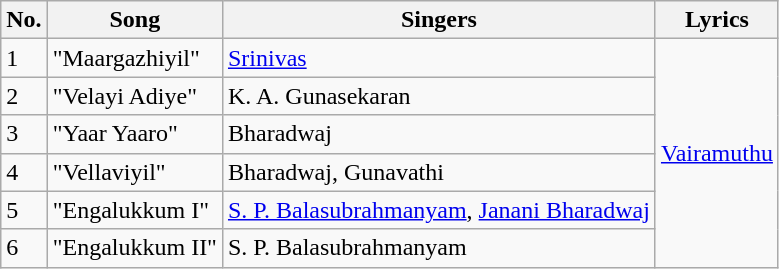<table class="wikitable">
<tr>
<th>No.</th>
<th>Song</th>
<th>Singers</th>
<th>Lyrics</th>
</tr>
<tr>
<td>1</td>
<td>"Maargazhiyil"</td>
<td><a href='#'>Srinivas</a></td>
<td rowspan=6><a href='#'>Vairamuthu</a></td>
</tr>
<tr>
<td>2</td>
<td>"Velayi Adiye"</td>
<td>K. A. Gunasekaran</td>
</tr>
<tr>
<td>3</td>
<td>"Yaar Yaaro"</td>
<td>Bharadwaj</td>
</tr>
<tr>
<td>4</td>
<td>"Vellaviyil"</td>
<td>Bharadwaj, Gunavathi</td>
</tr>
<tr>
<td>5</td>
<td>"Engalukkum I"</td>
<td><a href='#'>S. P. Balasubrahmanyam</a>, <a href='#'>Janani Bharadwaj</a></td>
</tr>
<tr>
<td>6</td>
<td>"Engalukkum II"</td>
<td>S. P. Balasubrahmanyam</td>
</tr>
</table>
